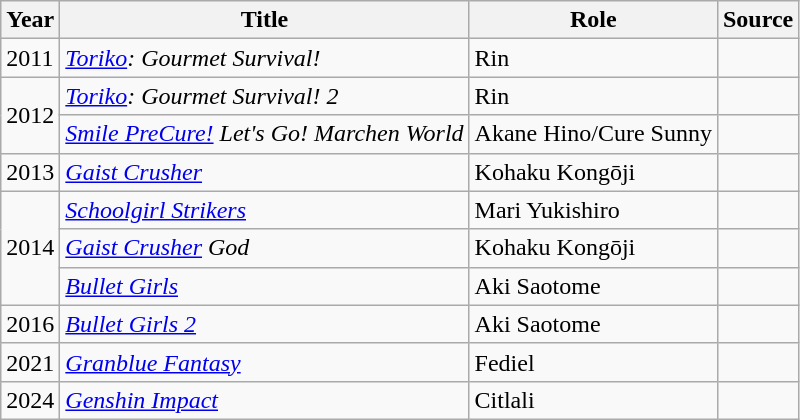<table class="wikitable">
<tr>
<th scope="col">Year</th>
<th scope="col">Title</th>
<th scope="col">Role</th>
<th scope="col">Source</th>
</tr>
<tr>
<td>2011</td>
<td><em><a href='#'>Toriko</a>: Gourmet Survival!</em></td>
<td>Rin</td>
<td></td>
</tr>
<tr>
<td rowspan="2">2012</td>
<td><em><a href='#'>Toriko</a>: Gourmet Survival! 2</em></td>
<td>Rin</td>
<td></td>
</tr>
<tr>
<td><em><a href='#'>Smile PreCure!</a> Let's Go! Marchen World</em></td>
<td>Akane Hino/Cure Sunny</td>
<td></td>
</tr>
<tr>
<td>2013</td>
<td><em><a href='#'>Gaist Crusher</a></em></td>
<td>Kohaku Kongōji</td>
<td></td>
</tr>
<tr>
<td rowspan="3">2014</td>
<td><em><a href='#'>Schoolgirl Strikers</a></em></td>
<td>Mari Yukishiro</td>
<td></td>
</tr>
<tr>
<td><em><a href='#'>Gaist Crusher</a> God</em></td>
<td>Kohaku Kongōji</td>
<td></td>
</tr>
<tr>
<td><em><a href='#'>Bullet Girls</a></em></td>
<td>Aki Saotome</td>
<td></td>
</tr>
<tr>
<td>2016</td>
<td><em><a href='#'>Bullet Girls 2</a></em></td>
<td>Aki Saotome</td>
<td></td>
</tr>
<tr>
<td>2021</td>
<td><em><a href='#'>Granblue Fantasy</a></em></td>
<td>Fediel</td>
<td></td>
</tr>
<tr>
<td>2024</td>
<td><em><a href='#'>Genshin Impact</a></em></td>
<td>Citlali</td>
<td></td>
</tr>
</table>
